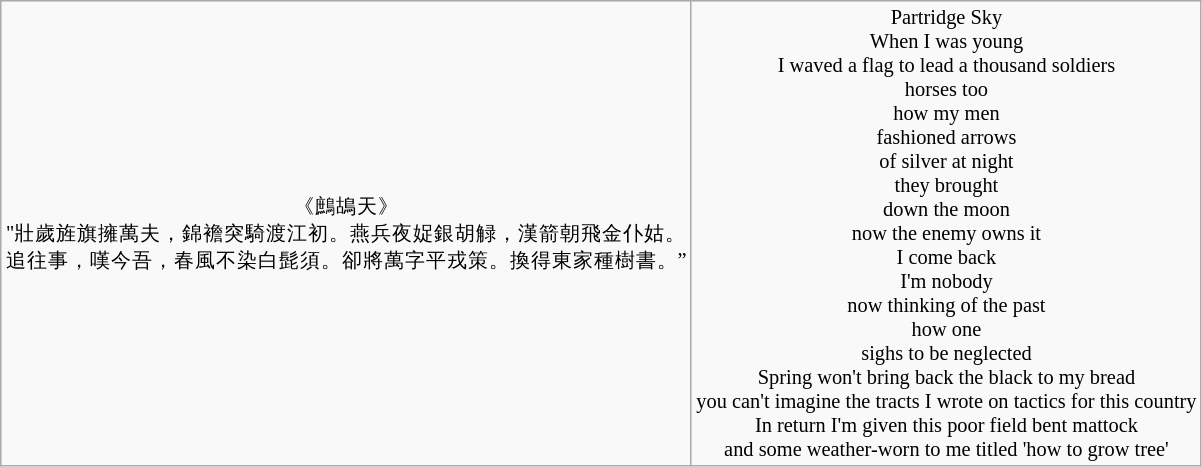<table class="wikitable" style="font-size: 85%; border: gray solid 1px; border-collapse: collapse; text-align: center;" cellspacing="4" cellpadding="4" border="1">
<tr>
<td>《鷓鴣天》<br>"壯歲旌旗擁萬夫，錦襜突騎渡江初。燕兵夜娖銀胡觮，漢箭朝飛金仆姑。<br>追往事，嘆今吾，春風不染白髭須。卻將萬字平戎策。換得東家種樹書。”</td>
<td>Partridge Sky<br>When I was young<br>I waved a flag to lead a thousand soldiers<br>horses too<br>how my men<br>fashioned arrows<br>of silver at night<br>they brought<br>down the moon<br>now the enemy owns it<br>I come back<br>I'm nobody<br>now thinking of the past<br>how one<br>sighs to be neglected<br>Spring won't bring back the black to my bread<br>you can't imagine the tracts I wrote on tactics for this country<br>In return I'm given this poor field bent mattock<br>and some weather-worn to me titled 'how to grow tree'<br></td>
</tr>
</table>
